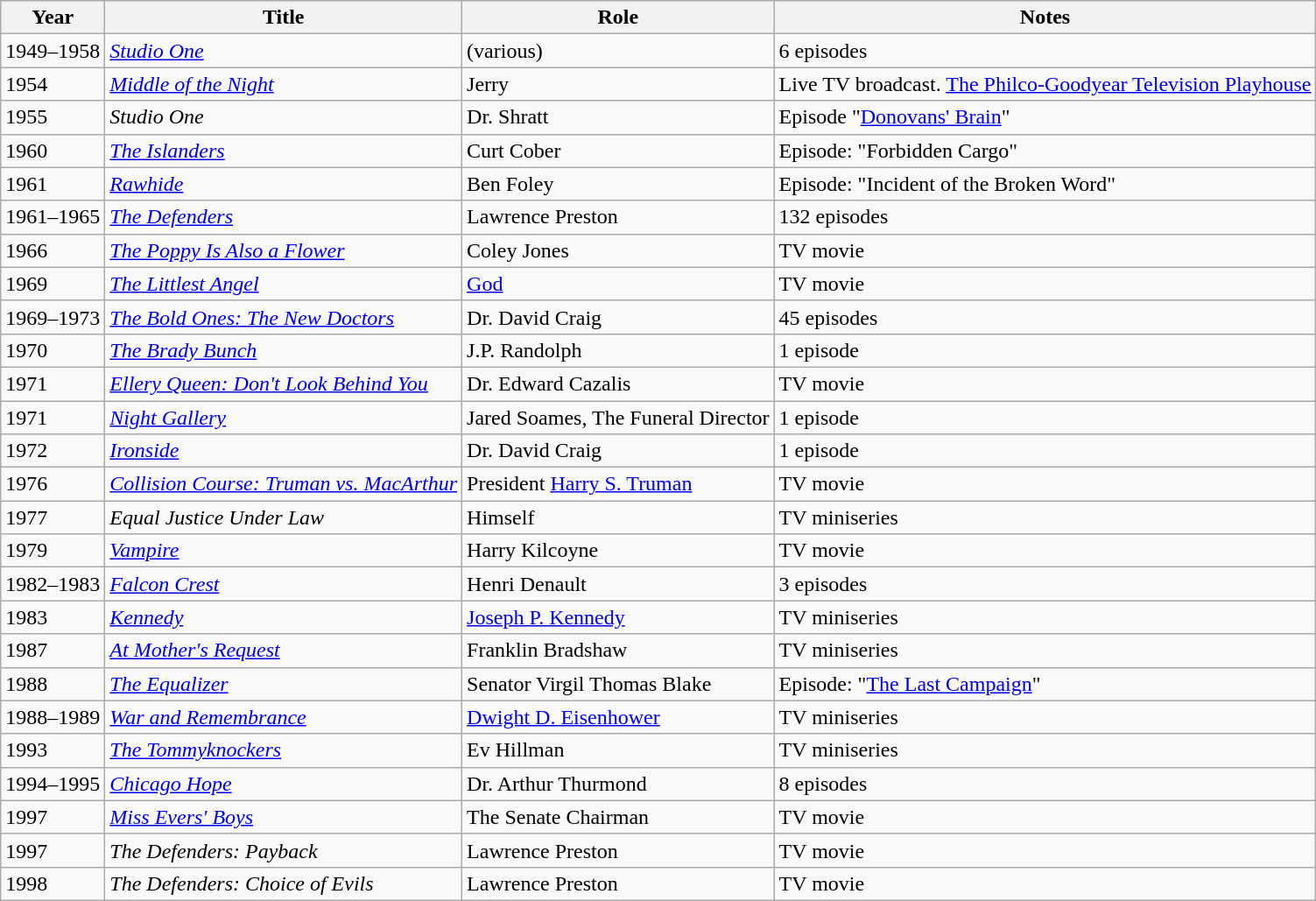<table class="wikitable sortable">
<tr>
<th>Year</th>
<th>Title</th>
<th>Role</th>
<th>Notes</th>
</tr>
<tr>
<td>1949–1958</td>
<td><em><a href='#'>Studio One</a></em></td>
<td>(various)</td>
<td>6 episodes</td>
</tr>
<tr>
<td>1954</td>
<td><em><a href='#'>Middle of the Night</a></em></td>
<td>Jerry</td>
<td>Live TV broadcast. <a href='#'>The Philco-Goodyear Television Playhouse</a></td>
</tr>
<tr>
<td>1955</td>
<td><em>Studio One</em></td>
<td>Dr. Shratt</td>
<td>Episode "<a href='#'>Donovans' Brain</a>" </td>
</tr>
<tr>
<td>1960</td>
<td><em><a href='#'>The Islanders</a></em></td>
<td>Curt Cober</td>
<td>Episode: "Forbidden Cargo" </td>
</tr>
<tr>
<td>1961</td>
<td><em><a href='#'>Rawhide</a></em></td>
<td>Ben Foley</td>
<td>Episode: "Incident of the Broken Word"  </td>
</tr>
<tr>
<td>1961–1965</td>
<td><em><a href='#'>The Defenders</a></em></td>
<td>Lawrence Preston</td>
<td>132 episodes </td>
</tr>
<tr>
<td>1966</td>
<td><em><a href='#'>The Poppy Is Also a Flower</a></em></td>
<td>Coley Jones</td>
<td>TV movie</td>
</tr>
<tr>
<td>1969</td>
<td><em><a href='#'>The Littlest Angel</a></em></td>
<td><a href='#'>God</a></td>
<td>TV movie</td>
</tr>
<tr>
<td>1969–1973</td>
<td><em><a href='#'>The Bold Ones: The New Doctors</a></em></td>
<td>Dr. David Craig</td>
<td>45 episodes </td>
</tr>
<tr>
<td>1970</td>
<td><em><a href='#'>The Brady Bunch</a></em></td>
<td>J.P. Randolph</td>
<td>1 episode</td>
</tr>
<tr>
<td>1971</td>
<td><em><a href='#'>Ellery Queen: Don't Look Behind You</a></em></td>
<td>Dr. Edward Cazalis</td>
<td>TV movie</td>
</tr>
<tr>
<td>1971</td>
<td><em><a href='#'>Night Gallery</a></em></td>
<td>Jared Soames, The Funeral Director</td>
<td>1 episode</td>
</tr>
<tr>
<td>1972</td>
<td><em><a href='#'>Ironside</a></em></td>
<td>Dr. David Craig</td>
<td>1 episode</td>
</tr>
<tr>
<td>1976</td>
<td><em><a href='#'>Collision Course: Truman vs. MacArthur</a></em></td>
<td>President <a href='#'>Harry S. Truman</a></td>
<td>TV movie</td>
</tr>
<tr>
<td>1977</td>
<td><em>Equal Justice Under Law</em></td>
<td>Himself</td>
<td>TV miniseries</td>
</tr>
<tr>
<td>1979</td>
<td><em><a href='#'>Vampire</a></em></td>
<td>Harry Kilcoyne</td>
<td>TV movie</td>
</tr>
<tr>
<td>1982–1983</td>
<td><em><a href='#'>Falcon Crest</a></em></td>
<td>Henri Denault</td>
<td>3 episodes</td>
</tr>
<tr>
<td>1983</td>
<td><em><a href='#'>Kennedy</a></em></td>
<td><a href='#'>Joseph P. Kennedy</a></td>
<td>TV miniseries</td>
</tr>
<tr>
<td>1987</td>
<td><em><a href='#'>At Mother's Request</a></em></td>
<td>Franklin Bradshaw</td>
<td>TV miniseries</td>
</tr>
<tr>
<td>1988</td>
<td><em><a href='#'>The Equalizer</a></em></td>
<td>Senator Virgil Thomas Blake</td>
<td>Episode: "<a href='#'>The Last Campaign</a>"</td>
</tr>
<tr>
<td>1988–1989</td>
<td><em><a href='#'>War and Remembrance</a></em></td>
<td><a href='#'>Dwight D. Eisenhower</a></td>
<td>TV miniseries</td>
</tr>
<tr>
<td>1993</td>
<td><em><a href='#'>The Tommyknockers</a></em></td>
<td>Ev Hillman</td>
<td>TV miniseries</td>
</tr>
<tr>
<td>1994–1995</td>
<td><em><a href='#'>Chicago Hope</a></em></td>
<td>Dr. Arthur Thurmond</td>
<td>8 episodes</td>
</tr>
<tr>
<td>1997</td>
<td><em><a href='#'>Miss Evers' Boys</a></em></td>
<td>The Senate Chairman</td>
<td>TV movie</td>
</tr>
<tr>
<td>1997</td>
<td><em>The Defenders: Payback</em></td>
<td>Lawrence Preston</td>
<td>TV movie</td>
</tr>
<tr>
<td>1998</td>
<td><em>The Defenders: Choice of Evils</em></td>
<td>Lawrence Preston</td>
<td>TV movie</td>
</tr>
</table>
